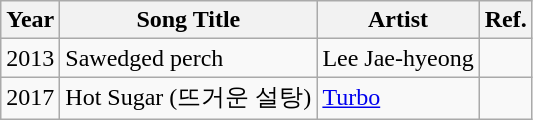<table class="wikitable">
<tr>
<th>Year</th>
<th>Song Title</th>
<th>Artist</th>
<th>Ref.</th>
</tr>
<tr>
<td>2013</td>
<td>Sawedged perch</td>
<td>Lee Jae-hyeong</td>
<td></td>
</tr>
<tr>
<td>2017</td>
<td>Hot Sugar (뜨거운 설탕)</td>
<td><a href='#'>Turbo</a></td>
<td></td>
</tr>
</table>
